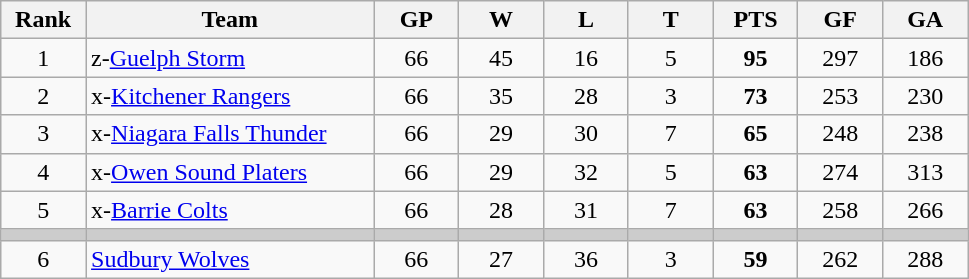<table class="wikitable sortable" style="text-align:center">
<tr>
<th width="7.5%">Rank</th>
<th width="25.5%">Team</th>
<th width="7.5%">GP</th>
<th width="7.5%">W</th>
<th width="7.5%">L</th>
<th width="7.5%">T</th>
<th width="7.5%">PTS</th>
<th width="7.5%">GF</th>
<th width="7.5%">GA</th>
</tr>
<tr>
<td>1</td>
<td align=left>z-<a href='#'>Guelph Storm</a></td>
<td>66</td>
<td>45</td>
<td>16</td>
<td>5</td>
<td><strong>95</strong></td>
<td>297</td>
<td>186</td>
</tr>
<tr>
<td>2</td>
<td align=left>x-<a href='#'>Kitchener Rangers</a></td>
<td>66</td>
<td>35</td>
<td>28</td>
<td>3</td>
<td><strong>73</strong></td>
<td>253</td>
<td>230</td>
</tr>
<tr>
<td>3</td>
<td align=left>x-<a href='#'>Niagara Falls Thunder</a></td>
<td>66</td>
<td>29</td>
<td>30</td>
<td>7</td>
<td><strong>65</strong></td>
<td>248</td>
<td>238</td>
</tr>
<tr>
<td>4</td>
<td align=left>x-<a href='#'>Owen Sound Platers</a></td>
<td>66</td>
<td>29</td>
<td>32</td>
<td>5</td>
<td><strong>63</strong></td>
<td>274</td>
<td>313</td>
</tr>
<tr>
<td>5</td>
<td align=left>x-<a href='#'>Barrie Colts</a></td>
<td>66</td>
<td>28</td>
<td>31</td>
<td>7</td>
<td><strong>63</strong></td>
<td>258</td>
<td>266</td>
</tr>
<tr style="background-color:#cccccc;">
<td></td>
<td></td>
<td></td>
<td></td>
<td></td>
<td></td>
<td></td>
<td></td>
<td></td>
</tr>
<tr>
<td>6</td>
<td align=left><a href='#'>Sudbury Wolves</a></td>
<td>66</td>
<td>27</td>
<td>36</td>
<td>3</td>
<td><strong>59</strong></td>
<td>262</td>
<td>288</td>
</tr>
</table>
